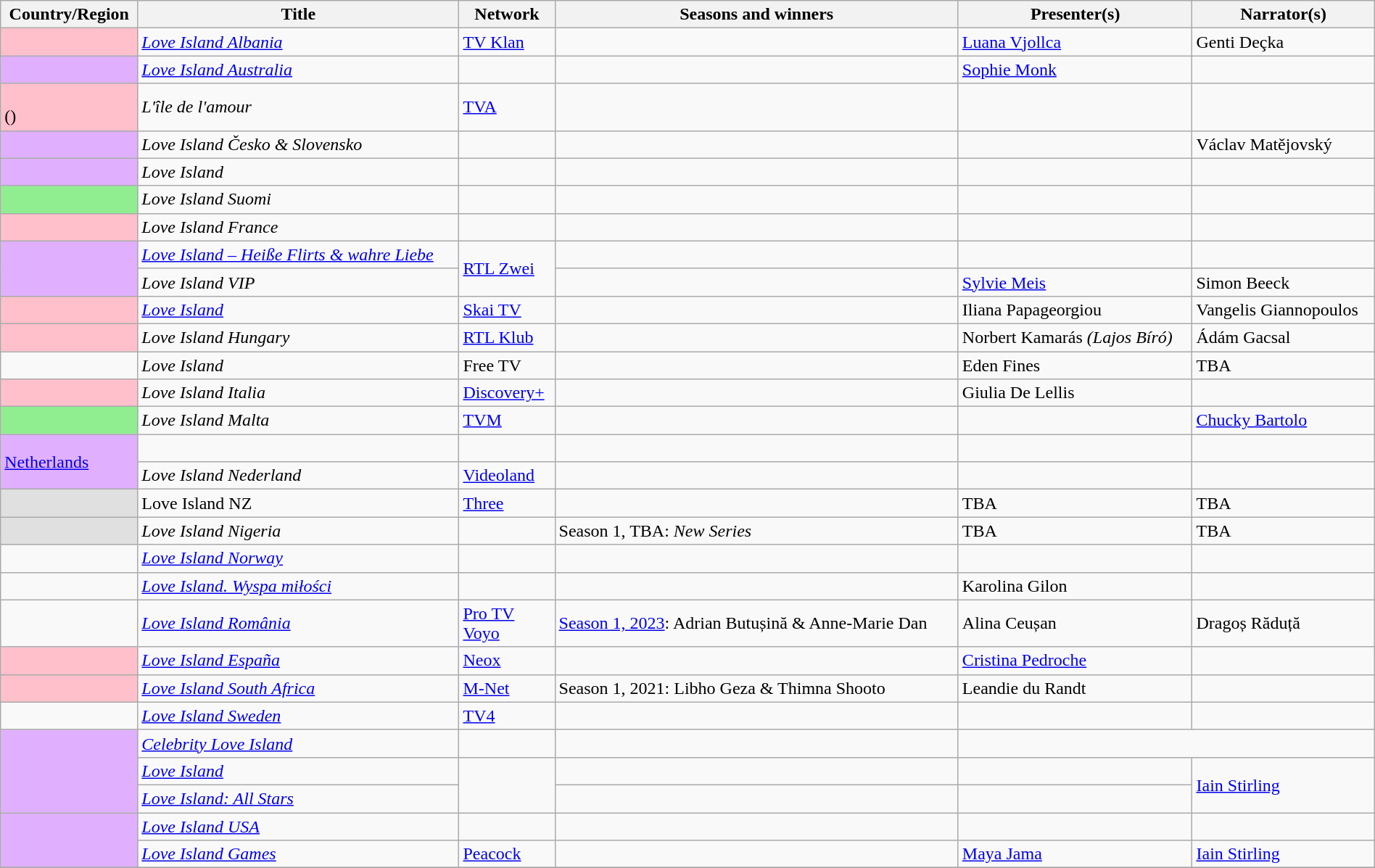<table class="wikitable" style="text-align:left; line-height:18px; width:100%;">
<tr>
<th scope="col">Country/Region</th>
<th scope="col">Title</th>
<th scope="col">Network</th>
<th scope="col">Seasons and winners</th>
<th scope="col">Presenter(s)</th>
<th scope="col">Narrator(s)</th>
</tr>
<tr>
<td style="background:#FFC0CB;"></td>
<td><em><a href='#'>Love Island Albania</a></em></td>
<td><a href='#'>TV Klan</a></td>
<td></td>
<td><a href='#'>Luana Vjollca</a></td>
<td>Genti Deçka</td>
</tr>
<tr>
<td style="background:#E0B0FF"></td>
<td><em><a href='#'>Love Island Australia</a></em></td>
<td></td>
<td></td>
<td><a href='#'>Sophie Monk</a></td>
<td></td>
</tr>
<tr>
<td style="background:#FFC0CB;"><br>()</td>
<td><em>L'île de l'amour</em></td>
<td><a href='#'>TVA</a></td>
<td></td>
<td></td>
<td></td>
</tr>
<tr>
<td style="background:#E0B0FF;"><br></td>
<td><em>Love Island Česko & Slovensko</em></td>
<td></td>
<td></td>
<td></td>
<td>Václav Matějovský</td>
</tr>
<tr>
<td style="background:#E0B0FF;"></td>
<td><em>Love Island</em></td>
<td></td>
<td></td>
<td></td>
<td></td>
</tr>
<tr>
<td style="background:#90EE90;"></td>
<td><em>Love Island Suomi</em></td>
<td></td>
<td></td>
<td></td>
<td></td>
</tr>
<tr>
<td style="background:#FFC0CB;"></td>
<td><em>Love Island France</em></td>
<td></td>
<td></td>
<td></td>
<td></td>
</tr>
<tr>
<td rowspan="2" style="background:#E0B0FF;"></td>
<td><em><a href='#'>Love Island – Heiße Flirts & wahre Liebe</a></em></td>
<td rowspan="2"><a href='#'>RTL Zwei</a></td>
<td></td>
<td></td>
<td></td>
</tr>
<tr>
<td><em>Love Island VIP</em></td>
<td></td>
<td><a href='#'>Sylvie Meis</a></td>
<td>Simon Beeck</td>
</tr>
<tr>
<td style="background:#FFC0CB;"></td>
<td><em><a href='#'>Love Island</a></em></td>
<td><a href='#'>Skai TV</a></td>
<td></td>
<td>Iliana Papageorgiou</td>
<td>Vangelis Giannopoulos</td>
</tr>
<tr>
<td style="background:#FFC0CB;"></td>
<td><em>Love Island Hungary</em></td>
<td><a href='#'>RTL Klub</a></td>
<td></td>
<td>Norbert Kamarás <em>(Lajos Bíró)</em></td>
<td>Ádám Gacsal</td>
</tr>
<tr>
<td style="background: #se0e0e0"></td>
<td><em>Love Island</em></td>
<td>Free TV</td>
<td></td>
<td>Eden Fines</td>
<td>TBA</td>
</tr>
<tr>
<td style="background:#FFC0CB;"></td>
<td><em>Love Island Italia</em></td>
<td><a href='#'>Discovery+</a></td>
<td></td>
<td>Giulia De Lellis</td>
<td></td>
</tr>
<tr>
<td style="background: #90EE90;"></td>
<td><em>Love Island Malta</em></td>
<td><a href='#'>TVM</a></td>
<td></td>
<td></td>
<td><a href='#'>Chucky Bartolo</a></td>
</tr>
<tr>
<td style="background:#E0B0FF;" rowspan="2"> <a href='#'>Netherlands</a></td>
<td><br></td>
<td></td>
<td></td>
<td></td>
<td></td>
</tr>
<tr>
<td><em>Love Island Nederland</em></td>
<td><a href='#'>Videoland</a></td>
<td></td>
<td></td>
<td></td>
</tr>
<tr>
<td style="background:#e0e0e0;"></td>
<td>Love Island NZ </td>
<td><a href='#'>Three</a></td>
<td></td>
<td>TBA</td>
<td>TBA</td>
</tr>
<tr>
<td style="background:#e0e0e0;"></td>
<td><em>Love Island Nigeria</em></td>
<td></td>
<td>Season 1, TBA: <em>New Series</em></td>
<td>TBA</td>
<td>TBA</td>
</tr>
<tr>
<td style="background:#se0e0e0;"></td>
<td><em><a href='#'>Love Island Norway</a></em></td>
<td></td>
<td></td>
<td></td>
<td></td>
</tr>
<tr>
<td style="background:#se0e0e0;"></td>
<td><em><a href='#'>Love Island. Wyspa miłości</a></em></td>
<td></td>
<td></td>
<td>Karolina Gilon</td>
<td></td>
</tr>
<tr>
<td></td>
<td><em><a href='#'>Love Island România</a></em></td>
<td><a href='#'>Pro TV</a><br><a href='#'>Voyo</a></td>
<td><a href='#'>Season 1, 2023</a>: Adrian Butușină & Anne-Marie Dan</td>
<td>Alina Ceușan</td>
<td>Dragoș Răduță</td>
</tr>
<tr>
<td style="background:#FFC0CB;"></td>
<td><em><a href='#'>Love Island España</a></em></td>
<td><a href='#'>Neox</a></td>
<td></td>
<td><a href='#'>Cristina Pedroche</a></td>
<td></td>
</tr>
<tr>
<td style="background:#FFC0CB;"></td>
<td><em><a href='#'>Love Island South Africa</a></em></td>
<td><a href='#'>M-Net</a></td>
<td>Season 1, 2021: Libho Geza & Thimna Shooto</td>
<td>Leandie du Randt</td>
<td></td>
</tr>
<tr>
<td style="background:#se0e0e0;"></td>
<td><em><a href='#'>Love Island Sweden</a></em></td>
<td><a href='#'>TV4</a></td>
<td></td>
<td></td>
<td></td>
</tr>
<tr>
<td rowspan="3" style="background: #E0B0FF;"></td>
<td><em><a href='#'>Celebrity Love Island</a></em></td>
<td></td>
<td></td>
<td colspan="2"></td>
</tr>
<tr>
<td><em><a href='#'>Love Island</a></em></td>
<td rowspan="2"></td>
<td></td>
<td rowspan="1"></td>
<td rowspan="2"><a href='#'>Iain Stirling</a></td>
</tr>
<tr>
<td><em><a href='#'>Love Island: All Stars</a></em></td>
<td></td>
<td rowspan="1"></td>
</tr>
<tr>
<td rowspan="2" style="background:#E0B0FF;"></td>
<td><em><a href='#'>Love Island USA</a></em></td>
<td></td>
<td></td>
<td></td>
<td></td>
</tr>
<tr>
<td><em><a href='#'>Love Island Games</a></em></td>
<td><a href='#'>Peacock</a></td>
<td></td>
<td><a href='#'>Maya Jama</a></td>
<td><a href='#'>Iain Stirling</a></td>
</tr>
<tr>
</tr>
</table>
